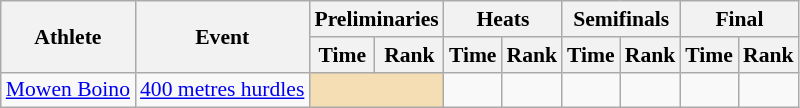<table class=wikitable style="font-size:90%;">
<tr>
<th rowspan="2">Athlete</th>
<th rowspan="2">Event</th>
<th colspan="2">Preliminaries</th>
<th colspan="2">Heats</th>
<th colspan="2">Semifinals</th>
<th colspan="2">Final</th>
</tr>
<tr>
<th>Time</th>
<th>Rank</th>
<th>Time</th>
<th>Rank</th>
<th>Time</th>
<th>Rank</th>
<th>Time</th>
<th>Rank</th>
</tr>
<tr style="border-top: single;">
<td><a href='#'>Mowen Boino</a></td>
<td><a href='#'>400 metres hurdles</a></td>
<td colspan= 2 bgcolor="wheat"></td>
<td align=center></td>
<td align=center></td>
<td align=center></td>
<td align=center></td>
<td align=center></td>
<td align=center></td>
</tr>
</table>
